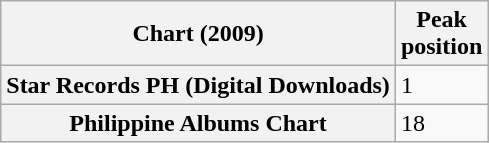<table class="wikitable sortable">
<tr>
<th>Chart (2009)</th>
<th>Peak<br>position</th>
</tr>
<tr>
<th>Star Records PH (Digital Downloads)</th>
<td>1</td>
</tr>
<tr>
<th>Philippine Albums Chart</th>
<td>18</td>
</tr>
</table>
